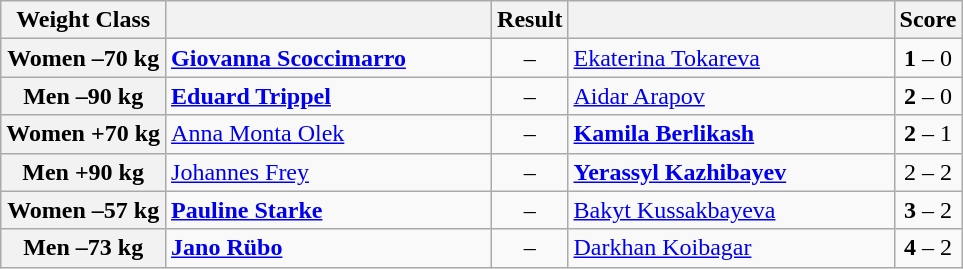<table class="wikitable">
<tr>
<th>Weight Class</th>
<th style="width:210px;"></th>
<th>Result</th>
<th style="width:210px;"></th>
<th>Score</th>
</tr>
<tr>
<th>Women –70 kg</th>
<td><strong><a href='#'>Giovanna Scoccimarro</a></strong></td>
<td align="center"><strong></strong> – </td>
<td><a href='#'>Ekaterina Tokareva</a></td>
<td align="center"><strong>1</strong> – 0</td>
</tr>
<tr>
<th>Men –90 kg</th>
<td><strong><a href='#'>Eduard Trippel</a></strong></td>
<td align="center"><strong></strong> – </td>
<td><a href='#'>Aidar Arapov</a></td>
<td align="center"><strong>2</strong> – 0</td>
</tr>
<tr>
<th>Women +70 kg</th>
<td><a href='#'>Anna Monta Olek</a></td>
<td align="center"> – <strong></strong></td>
<td><strong><a href='#'>Kamila Berlikash</a></strong></td>
<td align="center"><strong>2</strong> – 1</td>
</tr>
<tr>
<th>Men +90 kg</th>
<td><a href='#'>Johannes Frey</a></td>
<td align="center"> – <strong></strong></td>
<td><strong><a href='#'>Yerassyl Kazhibayev</a></strong></td>
<td align="center">2 – 2</td>
</tr>
<tr>
<th>Women –57 kg</th>
<td><strong><a href='#'>Pauline Starke</a></strong></td>
<td align="center"><strong></strong> – </td>
<td><a href='#'>Bakyt Kussakbayeva</a></td>
<td align="center"><strong>3</strong> – 2</td>
</tr>
<tr>
<th>Men –73 kg</th>
<td><strong><a href='#'>Jano Rübo</a></strong></td>
<td align="center"><strong></strong> – </td>
<td><a href='#'>Darkhan Koibagar</a></td>
<td align="center"><strong>4</strong> – 2</td>
</tr>
</table>
